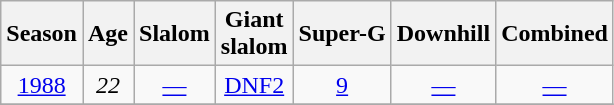<table class=wikitable style="text-align:center">
<tr>
<th>Season</th>
<th>Age</th>
<th>Slalom</th>
<th>Giant<br>slalom</th>
<th>Super-G</th>
<th>Downhill</th>
<th>Combined</th>
</tr>
<tr>
<td><a href='#'>1988</a></td>
<td><em>22</em></td>
<td><a href='#'>—</a></td>
<td><a href='#'>DNF2</a></td>
<td><a href='#'>9</a></td>
<td><a href='#'>—</a></td>
<td><a href='#'>—</a></td>
</tr>
<tr>
</tr>
</table>
